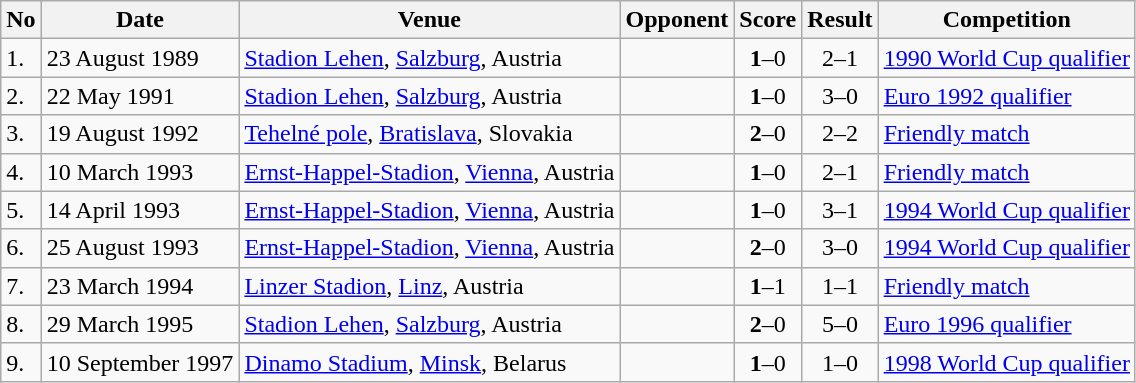<table class="wikitable" style="font-size:100%;">
<tr>
<th>No</th>
<th>Date</th>
<th>Venue</th>
<th>Opponent</th>
<th>Score</th>
<th>Result</th>
<th>Competition</th>
</tr>
<tr>
<td>1.</td>
<td>23 August 1989</td>
<td><a href='#'>Stadion Lehen</a>, <a href='#'>Salzburg</a>, Austria</td>
<td></td>
<td align=center><strong>1</strong>–0</td>
<td align=center>2–1</td>
<td><a href='#'>1990 World Cup qualifier</a></td>
</tr>
<tr>
<td>2.</td>
<td>22 May 1991</td>
<td><a href='#'>Stadion Lehen</a>, <a href='#'>Salzburg</a>, Austria</td>
<td></td>
<td align=center><strong>1</strong>–0</td>
<td align=center>3–0</td>
<td><a href='#'>Euro 1992 qualifier</a></td>
</tr>
<tr>
<td>3.</td>
<td>19 August 1992</td>
<td><a href='#'>Tehelné pole</a>, <a href='#'>Bratislava</a>, Slovakia</td>
<td></td>
<td align=center><strong>2</strong>–0</td>
<td align=center>2–2</td>
<td><a href='#'>Friendly match</a></td>
</tr>
<tr>
<td>4.</td>
<td>10 March 1993</td>
<td><a href='#'>Ernst-Happel-Stadion</a>, <a href='#'>Vienna</a>, Austria</td>
<td></td>
<td align=center><strong>1</strong>–0</td>
<td align=center>2–1</td>
<td><a href='#'>Friendly match</a></td>
</tr>
<tr>
<td>5.</td>
<td>14 April 1993</td>
<td><a href='#'>Ernst-Happel-Stadion</a>, <a href='#'>Vienna</a>, Austria</td>
<td></td>
<td align=center><strong>1</strong>–0</td>
<td align=center>3–1</td>
<td><a href='#'>1994 World Cup qualifier</a></td>
</tr>
<tr>
<td>6.</td>
<td>25 August 1993</td>
<td><a href='#'>Ernst-Happel-Stadion</a>, <a href='#'>Vienna</a>, Austria</td>
<td></td>
<td align=center><strong>2</strong>–0</td>
<td align=center>3–0</td>
<td><a href='#'>1994 World Cup qualifier</a></td>
</tr>
<tr>
<td>7.</td>
<td>23 March 1994</td>
<td><a href='#'>Linzer Stadion</a>, <a href='#'>Linz</a>, Austria</td>
<td></td>
<td align=center><strong>1</strong>–1</td>
<td align=center>1–1</td>
<td><a href='#'>Friendly match</a></td>
</tr>
<tr>
<td>8.</td>
<td>29 March 1995</td>
<td><a href='#'>Stadion Lehen</a>, <a href='#'>Salzburg</a>, Austria</td>
<td></td>
<td align=center><strong>2</strong>–0</td>
<td align=center>5–0</td>
<td><a href='#'>Euro 1996 qualifier</a></td>
</tr>
<tr>
<td>9.</td>
<td>10 September 1997</td>
<td><a href='#'>Dinamo Stadium</a>, <a href='#'>Minsk</a>, Belarus</td>
<td></td>
<td align=center><strong>1</strong>–0</td>
<td align=center>1–0</td>
<td><a href='#'>1998 World Cup qualifier</a></td>
</tr>
</table>
